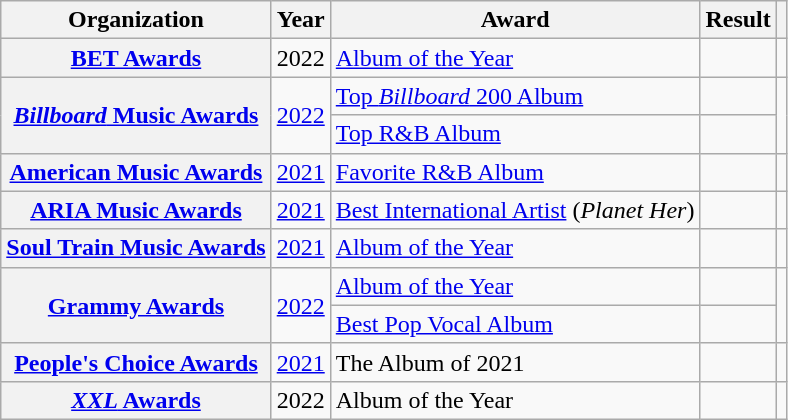<table class="wikitable sortable plainrowheaders">
<tr>
<th scope="col">Organization</th>
<th scope="col">Year</th>
<th scope="col">Award</th>
<th scope="col">Result</th>
<th scope="col" class="unsortable"></th>
</tr>
<tr>
<th scope="row"><a href='#'>BET Awards</a></th>
<td>2022</td>
<td><a href='#'>Album of the Year</a></td>
<td></td>
<td></td>
</tr>
<tr>
<th scope="row" rowspan="2"><a href='#'><em>Billboard</em> Music Awards</a></th>
<td rowspan="2"><a href='#'>2022</a></td>
<td><a href='#'>Top <em>Billboard</em> 200 Album</a></td>
<td></td>
<td rowspan="2"></td>
</tr>
<tr>
<td><a href='#'>Top R&B Album</a></td>
<td></td>
</tr>
<tr>
<th scope="row"><a href='#'>American Music Awards</a></th>
<td><a href='#'>2021</a></td>
<td><a href='#'>Favorite R&B Album</a></td>
<td></td>
<td></td>
</tr>
<tr>
<th scope="row"><a href='#'>ARIA Music Awards</a></th>
<td><a href='#'>2021</a></td>
<td><a href='#'>Best International Artist</a> (<em>Planet Her</em>)</td>
<td></td>
<td></td>
</tr>
<tr>
<th scope="row"><a href='#'>Soul Train Music Awards</a></th>
<td><a href='#'>2021</a></td>
<td><a href='#'>Album of the Year</a></td>
<td></td>
<td style="text-align:center;"></td>
</tr>
<tr>
<th scope="row" rowspan="2"><a href='#'>Grammy Awards</a></th>
<td rowspan="2"><a href='#'>2022</a></td>
<td><a href='#'>Album of the Year</a></td>
<td></td>
<td rowspan="2"></td>
</tr>
<tr>
<td><a href='#'>Best Pop Vocal Album</a></td>
<td></td>
</tr>
<tr>
<th scope="row"><a href='#'>People's Choice Awards</a></th>
<td><a href='#'>2021</a></td>
<td>The Album of 2021</td>
<td></td>
<td style="text-align:center;"></td>
</tr>
<tr>
<th scope="row"><a href='#'><em>XXL</em> Awards</a></th>
<td>2022</td>
<td>Album of the Year</td>
<td></td>
<td style="text-align:center;"></td>
</tr>
</table>
